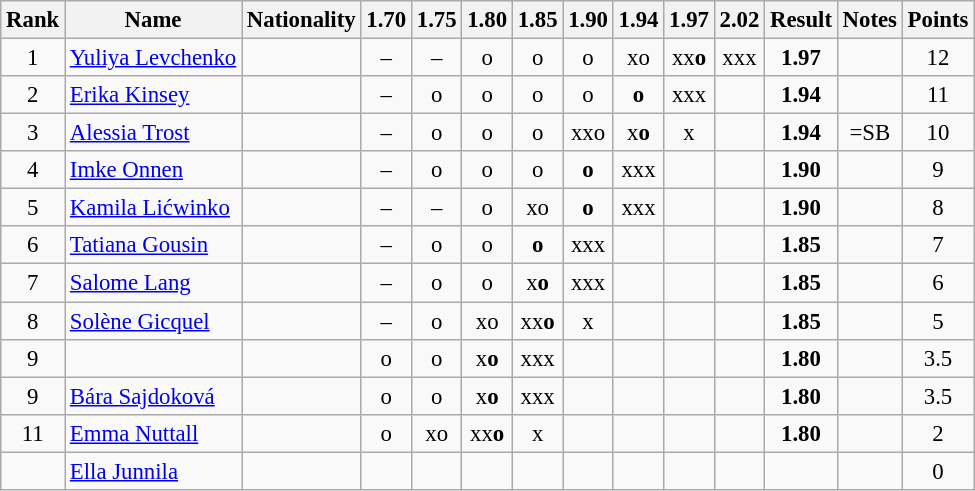<table class="wikitable sortable" style="text-align:center; font-size:95%">
<tr>
<th>Rank</th>
<th>Name</th>
<th>Nationality</th>
<th>1.70</th>
<th>1.75</th>
<th>1.80</th>
<th>1.85</th>
<th>1.90</th>
<th>1.94</th>
<th>1.97</th>
<th>2.02</th>
<th>Result</th>
<th>Notes</th>
<th>Points</th>
</tr>
<tr>
<td>1</td>
<td align=left><a href='#'>Yuliya Levchenko</a></td>
<td align=left></td>
<td>–</td>
<td>–</td>
<td>o</td>
<td>o</td>
<td>o</td>
<td>xo</td>
<td>xx<strong>o</strong></td>
<td>xxx</td>
<td><strong>1.97</strong></td>
<td></td>
<td>12</td>
</tr>
<tr>
<td>2</td>
<td align=left><a href='#'>Erika Kinsey</a></td>
<td align=left></td>
<td>–</td>
<td>o</td>
<td>o</td>
<td>o</td>
<td>o</td>
<td><strong>o</strong></td>
<td>xxx</td>
<td></td>
<td><strong>1.94</strong></td>
<td></td>
<td>11</td>
</tr>
<tr>
<td>3</td>
<td align=left><a href='#'>Alessia Trost</a></td>
<td align=left></td>
<td>–</td>
<td>o</td>
<td>o</td>
<td>o</td>
<td>xxo</td>
<td>x<strong>o</strong></td>
<td>x</td>
<td></td>
<td><strong>1.94</strong></td>
<td>=SB</td>
<td>10</td>
</tr>
<tr>
<td>4</td>
<td align=left><a href='#'>Imke Onnen</a></td>
<td align=left></td>
<td>–</td>
<td>o</td>
<td>o</td>
<td>o</td>
<td><strong>o</strong></td>
<td>xxx</td>
<td></td>
<td></td>
<td><strong>1.90</strong></td>
<td></td>
<td>9</td>
</tr>
<tr>
<td>5</td>
<td align=left><a href='#'>Kamila Lićwinko</a></td>
<td align=left></td>
<td>–</td>
<td>–</td>
<td>o</td>
<td>xo</td>
<td><strong>o</strong></td>
<td>xxx</td>
<td></td>
<td></td>
<td><strong>1.90</strong></td>
<td></td>
<td>8</td>
</tr>
<tr>
<td>6</td>
<td align=left><a href='#'>Tatiana Gousin</a></td>
<td align=left></td>
<td>–</td>
<td>o</td>
<td>o</td>
<td><strong>o</strong></td>
<td>xxx</td>
<td></td>
<td></td>
<td></td>
<td><strong>1.85</strong></td>
<td></td>
<td>7</td>
</tr>
<tr>
<td>7</td>
<td align=left><a href='#'>Salome Lang</a></td>
<td align=left></td>
<td>–</td>
<td>o</td>
<td>o</td>
<td>x<strong>o</strong></td>
<td>xxx</td>
<td></td>
<td></td>
<td></td>
<td><strong>1.85</strong></td>
<td></td>
<td>6</td>
</tr>
<tr>
<td>8</td>
<td align=left><a href='#'>Solène Gicquel</a></td>
<td align=left></td>
<td>–</td>
<td>o</td>
<td>xo</td>
<td>xx<strong>o</strong></td>
<td>x</td>
<td></td>
<td></td>
<td></td>
<td><strong>1.85</strong></td>
<td></td>
<td>5</td>
</tr>
<tr>
<td>9</td>
<td align=left></td>
<td align=left></td>
<td>o</td>
<td>o</td>
<td>x<strong>o</strong></td>
<td>xxx</td>
<td></td>
<td></td>
<td></td>
<td></td>
<td><strong>1.80</strong></td>
<td></td>
<td>3.5</td>
</tr>
<tr>
<td>9</td>
<td align=left><a href='#'>Bára Sajdoková</a></td>
<td align=left></td>
<td>o</td>
<td>o</td>
<td>x<strong>o</strong></td>
<td>xxx</td>
<td></td>
<td></td>
<td></td>
<td></td>
<td><strong>1.80</strong></td>
<td></td>
<td>3.5</td>
</tr>
<tr>
<td>11</td>
<td align=left><a href='#'>Emma Nuttall</a></td>
<td align=left></td>
<td>o</td>
<td>xo</td>
<td>xx<strong>o</strong></td>
<td>x</td>
<td></td>
<td></td>
<td></td>
<td></td>
<td><strong>1.80</strong></td>
<td></td>
<td>2</td>
</tr>
<tr>
<td></td>
<td align=left><a href='#'>Ella Junnila</a></td>
<td align=left></td>
<td></td>
<td></td>
<td></td>
<td></td>
<td></td>
<td></td>
<td></td>
<td></td>
<td><strong></strong></td>
<td></td>
<td>0</td>
</tr>
</table>
